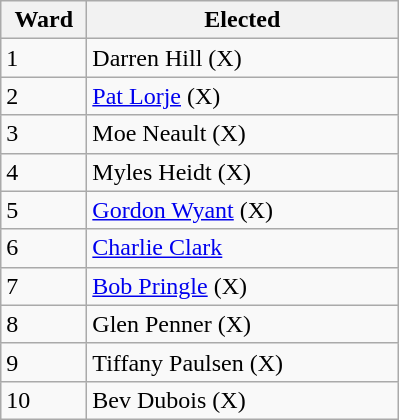<table class="wikitable">
<tr>
<th bgcolor="#DDDDFF" width="50px">Ward</th>
<th bgcolor="#DDDDFF" width="200px">Elected</th>
</tr>
<tr>
<td>1</td>
<td>Darren Hill (X)</td>
</tr>
<tr>
<td>2</td>
<td><a href='#'>Pat Lorje</a> (X)</td>
</tr>
<tr>
<td>3</td>
<td>Moe Neault (X)</td>
</tr>
<tr>
<td>4</td>
<td>Myles Heidt (X)</td>
</tr>
<tr>
<td>5</td>
<td><a href='#'>Gordon Wyant</a> (X)</td>
</tr>
<tr>
<td>6</td>
<td><a href='#'>Charlie Clark</a></td>
</tr>
<tr>
<td>7</td>
<td><a href='#'>Bob Pringle</a> (X)</td>
</tr>
<tr>
<td>8</td>
<td>Glen Penner (X)</td>
</tr>
<tr>
<td>9</td>
<td>Tiffany Paulsen (X)</td>
</tr>
<tr>
<td>10</td>
<td>Bev Dubois (X)</td>
</tr>
</table>
